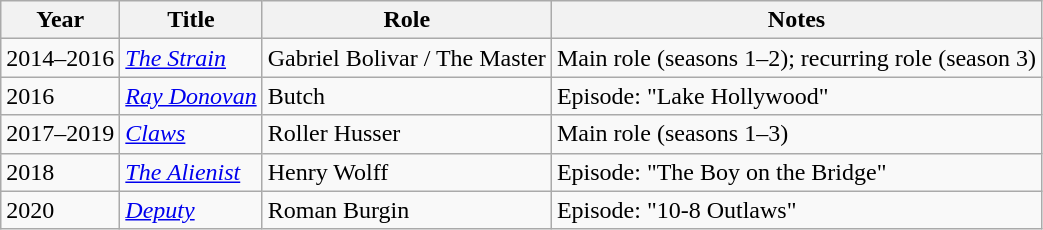<table class="wikitable">
<tr>
<th>Year</th>
<th>Title</th>
<th>Role</th>
<th>Notes</th>
</tr>
<tr>
<td>2014–2016</td>
<td><em><a href='#'>The Strain</a></em></td>
<td>Gabriel Bolivar / The Master</td>
<td>Main role (seasons 1–2); recurring role (season 3)</td>
</tr>
<tr>
<td>2016</td>
<td><em><a href='#'>Ray Donovan</a></em></td>
<td>Butch</td>
<td>Episode: "Lake Hollywood"</td>
</tr>
<tr>
<td>2017–2019</td>
<td><em><a href='#'>Claws</a></em></td>
<td>Roller Husser</td>
<td>Main role (seasons 1–3)</td>
</tr>
<tr>
<td>2018</td>
<td><em><a href='#'>The Alienist</a></em></td>
<td>Henry Wolff</td>
<td>Episode: "The Boy on the Bridge"</td>
</tr>
<tr>
<td>2020</td>
<td><em><a href='#'>Deputy</a></em></td>
<td>Roman Burgin</td>
<td>Episode: "10-8 Outlaws"</td>
</tr>
</table>
